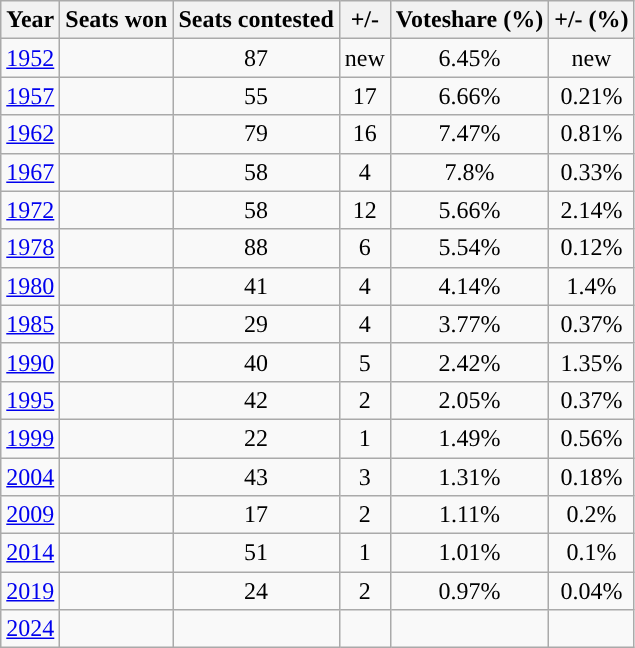<table class="wikitable sortable" style="text-align:center;">
<tr>
<th style="background-color:">Year</th>
<th style="background-color:">Seats won</th>
<th style="background-color:">Seats contested</th>
<th style="background-color:">+/-</th>
<th style="background-color:">Voteshare (%)</th>
<th style="background-color:">+/- (%)</th>
</tr>
<tr>
<td><a href='#'>1952</a></td>
<td></td>
<td>87</td>
<td>new</td>
<td>6.45%</td>
<td>new</td>
</tr>
<tr>
<td><a href='#'>1957</a></td>
<td></td>
<td>55</td>
<td>17</td>
<td>6.66%</td>
<td>0.21%</td>
</tr>
<tr>
<td><a href='#'>1962</a></td>
<td></td>
<td>79</td>
<td>16</td>
<td>7.47%</td>
<td>0.81%</td>
</tr>
<tr>
<td><a href='#'>1967</a></td>
<td></td>
<td>58</td>
<td>4</td>
<td>7.8%</td>
<td>0.33%</td>
</tr>
<tr>
<td><a href='#'>1972</a></td>
<td></td>
<td>58</td>
<td>12</td>
<td>5.66%</td>
<td>2.14%</td>
</tr>
<tr>
<td><a href='#'>1978</a></td>
<td></td>
<td>88</td>
<td>6</td>
<td>5.54%</td>
<td>0.12%</td>
</tr>
<tr>
<td><a href='#'>1980</a></td>
<td></td>
<td>41</td>
<td>4</td>
<td>4.14%</td>
<td>1.4%</td>
</tr>
<tr>
<td><a href='#'>1985</a></td>
<td></td>
<td>29</td>
<td>4</td>
<td>3.77%</td>
<td>0.37%</td>
</tr>
<tr>
<td><a href='#'>1990</a></td>
<td></td>
<td>40</td>
<td>5</td>
<td>2.42%</td>
<td>1.35%</td>
</tr>
<tr>
<td><a href='#'>1995</a></td>
<td></td>
<td>42</td>
<td>2</td>
<td>2.05%</td>
<td>0.37%</td>
</tr>
<tr>
<td><a href='#'>1999</a></td>
<td></td>
<td>22</td>
<td>1</td>
<td>1.49%</td>
<td>0.56%</td>
</tr>
<tr>
<td><a href='#'>2004</a></td>
<td></td>
<td>43</td>
<td>3</td>
<td>1.31%</td>
<td>0.18%</td>
</tr>
<tr>
<td><a href='#'>2009</a></td>
<td></td>
<td>17</td>
<td>2</td>
<td>1.11%</td>
<td>0.2%</td>
</tr>
<tr>
<td><a href='#'>2014</a></td>
<td></td>
<td>51</td>
<td>1</td>
<td>1.01%</td>
<td>0.1%</td>
</tr>
<tr>
<td><a href='#'>2019</a></td>
<td></td>
<td>24</td>
<td>2</td>
<td>0.97%</td>
<td>0.04%</td>
</tr>
<tr>
<td><a href='#'>2024</a></td>
<td></td>
<td></td>
<td></td>
<td></td>
<td></td>
</tr>
</table>
